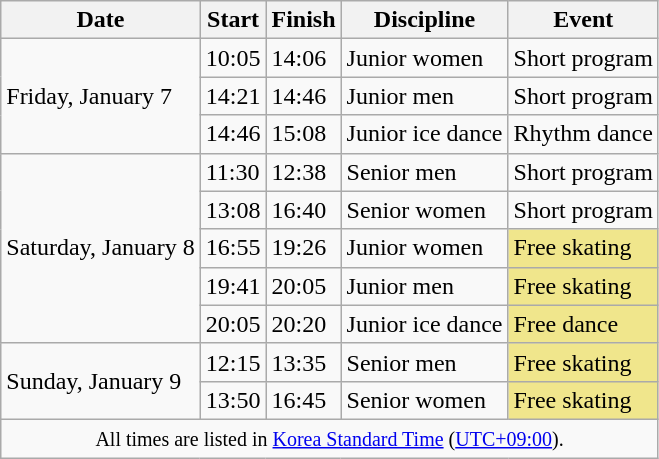<table class="wikitable">
<tr>
<th>Date</th>
<th>Start</th>
<th>Finish</th>
<th>Discipline</th>
<th>Event</th>
</tr>
<tr>
<td rowspan=3>Friday, January 7</td>
<td>10:05</td>
<td>14:06</td>
<td>Junior women</td>
<td>Short program</td>
</tr>
<tr>
<td>14:21</td>
<td>14:46</td>
<td>Junior men</td>
<td>Short program</td>
</tr>
<tr>
<td>14:46</td>
<td>15:08</td>
<td>Junior ice dance</td>
<td>Rhythm dance</td>
</tr>
<tr>
<td rowspan=5>Saturday, January 8</td>
<td>11:30</td>
<td>12:38</td>
<td>Senior men</td>
<td>Short program</td>
</tr>
<tr>
<td>13:08</td>
<td>16:40</td>
<td>Senior women</td>
<td>Short program</td>
</tr>
<tr>
<td>16:55</td>
<td>19:26</td>
<td>Junior women</td>
<td bgcolor=#f0e68c>Free skating</td>
</tr>
<tr>
<td>19:41</td>
<td>20:05</td>
<td>Junior men</td>
<td bgcolor=#f0e68c>Free skating</td>
</tr>
<tr>
<td>20:05</td>
<td>20:20</td>
<td>Junior ice dance</td>
<td bgcolor=#f0e68c>Free dance</td>
</tr>
<tr>
<td rowspan=2>Sunday, January 9</td>
<td>12:15</td>
<td>13:35</td>
<td>Senior men</td>
<td bgcolor=#f0e68c>Free skating</td>
</tr>
<tr>
<td>13:50</td>
<td>16:45</td>
<td>Senior women</td>
<td bgcolor=#f0e68c>Free skating</td>
</tr>
<tr>
<td colspan=5 align=center><small> All times are listed in <a href='#'>Korea Standard Time</a> (<a href='#'>UTC+09:00</a>). </small></td>
</tr>
</table>
